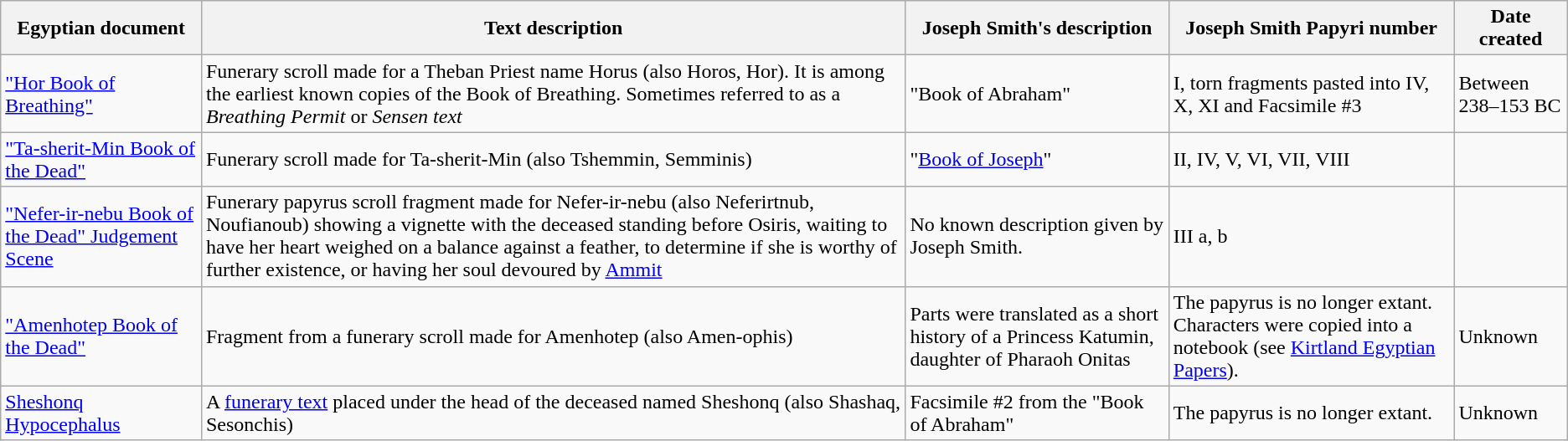<table class="wikitable sortable">
<tr>
<th>Egyptian document</th>
<th>Text description</th>
<th>Joseph Smith's description</th>
<th>Joseph Smith Papyri number</th>
<th>Date created</th>
</tr>
<tr>
<td><a href='#'>"Hor Book of Breathing"</a></td>
<td>Funerary scroll made for a Theban Priest name Horus (also Horos, Hor). It is among the earliest known copies of the Book of Breathing. Sometimes referred to as a <em>Breathing Permit</em> or <em>Sensen text</em></td>
<td>"Book of Abraham"</td>
<td>I, torn fragments pasted into IV, X, XI and Facsimile #3</td>
<td>Between 238–153 BC</td>
</tr>
<tr>
<td><a href='#'>"Ta-sherit-Min Book of the Dead"</a></td>
<td>Funerary scroll made for Ta-sherit-Min (also Tshemmin, Semminis)</td>
<td>"<a href='#'>Book of Joseph</a>"</td>
<td>II, IV, V, VI, VII, VIII</td>
<td></td>
</tr>
<tr>
<td><a href='#'>"Nefer-ir-nebu Book of the Dead" Judgement Scene</a></td>
<td>Funerary papyrus scroll fragment made for Nefer-ir-nebu (also Neferirtnub, Noufianoub) showing a vignette with the deceased standing before Osiris, waiting to have her heart weighed on a balance against a feather, to determine if she is worthy of further existence, or having her soul devoured by <a href='#'>Ammit</a></td>
<td>No known description given by Joseph Smith.</td>
<td>III a, b</td>
<td></td>
</tr>
<tr>
<td><a href='#'>"Amenhotep Book of the Dead"</a></td>
<td>Fragment from a funerary scroll made for Amenhotep (also Amen-ophis)</td>
<td>Parts were translated as a short history of a Princess Katumin, daughter of Pharaoh Onitas</td>
<td>The papyrus is no longer extant.  Characters were copied into a notebook (see <a href='#'>Kirtland Egyptian Papers</a>).</td>
<td>Unknown</td>
</tr>
<tr>
<td><a href='#'>Sheshonq Hypocephalus</a></td>
<td>A <a href='#'>funerary text</a> placed under the head of the deceased named Sheshonq (also Shashaq, Sesonchis)</td>
<td>Facsimile #2 from the "Book of Abraham"</td>
<td>The papyrus is no longer extant.</td>
<td>Unknown</td>
</tr>
</table>
